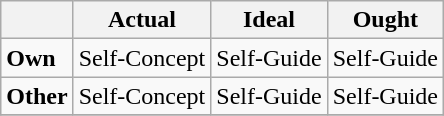<table class="wikitable" border="1">
<tr>
<th></th>
<th>Actual</th>
<th>Ideal</th>
<th>Ought</th>
</tr>
<tr>
<td><strong>Own</strong></td>
<td>Self-Concept</td>
<td>Self-Guide</td>
<td>Self-Guide</td>
</tr>
<tr>
<td><strong>Other</strong></td>
<td>Self-Concept</td>
<td>Self-Guide</td>
<td>Self-Guide</td>
</tr>
<tr>
</tr>
</table>
